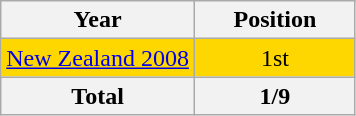<table class="wikitable" style="text-align: center;">
<tr>
<th>Year</th>
<th width="100">Position</th>
</tr>
<tr bgcolor=gold>
<td><a href='#'>New Zealand 2008</a></td>
<td>1st</td>
</tr>
<tr>
<th>Total</th>
<th>1/9</th>
</tr>
</table>
